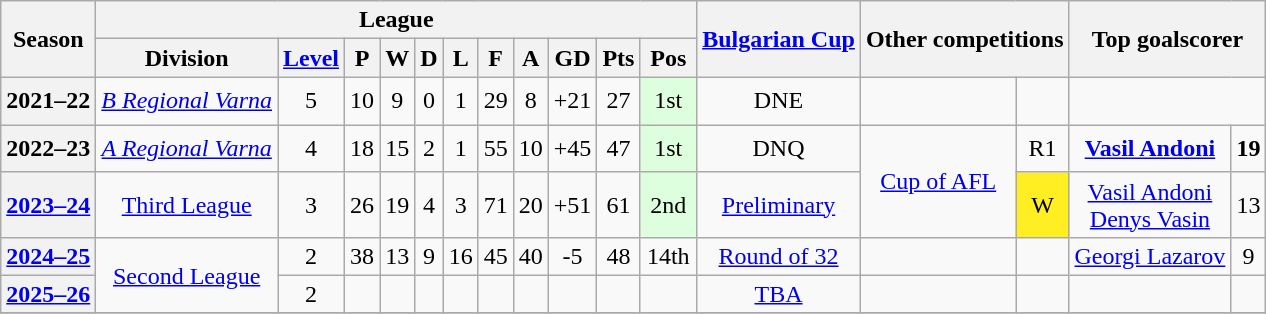<table class="wikitable plainrowheaders sortable" style="text-align: center">
<tr>
<th rowspan=2>Season</th>
<th colspan=11>League</th>
<th rowspan=2><a href='#'>Bulgarian Cup</a><br></th>
<th rowspan=2 colspan=2>Other competitions</th>
<th rowspan=2 colspan=2>Top goalscorer</th>
</tr>
<tr>
<th scope=col>Division</th>
<th scope=col><a href='#'>Level</a></th>
<th scope=col>P</th>
<th scope=col>W</th>
<th scope=col>D</th>
<th scope=col>L</th>
<th scope=col>F</th>
<th scope=col>A</th>
<th scope=col>GD</th>
<th scope=col>Pts</th>
<th scope=col data-sort-type="number">Pos</th>
</tr>
<tr>
<th scope=row rowspan=1>2021–22</th>
<td rowspan=1><em><a href='#'>B Regional Varna</a></em></td>
<td rowspan=1>5</td>
<td rowspan=1>10</td>
<td rowspan=1>9</td>
<td rowspan=1>0</td>
<td rowspan=1>1</td>
<td rowspan=1>29</td>
<td rowspan=1>8</td>
<td rowspan=1>+21</td>
<td rowspan=1>27</td>
<td rowspan=1 style="background-color:#DFD; padding:0.4em;">1st </td>
<td rowspan=1>DNE</td>
<td rowspan=1></td>
<td rowspan=1></td>
</tr>
<tr>
<th scope=row rowspan=1>2022–23</th>
<td rowspan=1><em><a href='#'>A Regional Varna</a></em></td>
<td rowspan=1>4</td>
<td rowspan=1>18</td>
<td rowspan=1>15</td>
<td rowspan=1>2</td>
<td rowspan=1>1</td>
<td rowspan=1>55</td>
<td rowspan=1>10</td>
<td rowspan=1>+45</td>
<td rowspan=1>47</td>
<td rowspan=1 style="background-color:#DFD; padding:0.4em;">1st </td>
<td rowspan=1>DNQ</td>
<td rowspan=2><a href='#'>Cup of AFL</a></td>
<td rowspan=1>R1</td>
<td rowspan=1> <strong><a href='#'>Vasil Andoni</a></strong></td>
<td rowspan=1><strong>19</strong></td>
</tr>
<tr>
<th scope=row rowspan=1><a href='#'>2023–24</a></th>
<td rowspan=1><a href='#'>Third League</a></td>
<td rowspan=1>3</td>
<td rowspan=1>26</td>
<td rowspan=1>19</td>
<td rowspan=1>4</td>
<td rowspan=1>3</td>
<td rowspan=1>71</td>
<td rowspan=1>20</td>
<td rowspan=1>+51</td>
<td rowspan=1>61</td>
<td rowspan=1 style="background-color:#DFD; padding:0.4em;">2nd </td>
<td rowspan=1><a href='#'>Preliminary</a></td>
<td style="background-color:#FE2;padding:0.4em">W</td>
<td rowspan=1> <a href='#'>Vasil Andoni</a> <br>  <a href='#'>Denys Vasin</a></td>
<td rowspan=1>13</td>
</tr>
<tr>
<th scope=row rowspan=1><a href='#'>2024–25</a></th>
<td rowspan=2><a href='#'>Second League</a></td>
<td rowspan=1>2</td>
<td rowspan=1>38</td>
<td rowspan=1>13</td>
<td rowspan=1>9</td>
<td rowspan=1>16</td>
<td rowspan=1>45</td>
<td rowspan=1>40</td>
<td rowspan=1>-5</td>
<td rowspan=1>48</td>
<td rowspan=1>14th</td>
<td rowspan=1><a href='#'>Round of 32</a></td>
<td rowspan=1></td>
<td rowspan=1></td>
<td rowspan=1> <a href='#'>Georgi Lazarov</a></td>
<td rowspan=1>9</td>
</tr>
<tr>
<th scope=row rowspan=1><a href='#'>2025–26</a></th>
<td rowspan=1>2</td>
<td rowspan=1></td>
<td rowspan=1></td>
<td rowspan=1></td>
<td rowspan=1></td>
<td rowspan=1></td>
<td rowspan=1></td>
<td rowspan=1></td>
<td rowspan=1></td>
<td rowspan=1></td>
<td rowspan=1><a href='#'>TBA</a></td>
<td rowspan=1></td>
<td rowspan=1></td>
<td rowspan=1></td>
<td rowspan=1></td>
</tr>
<tr>
</tr>
</table>
